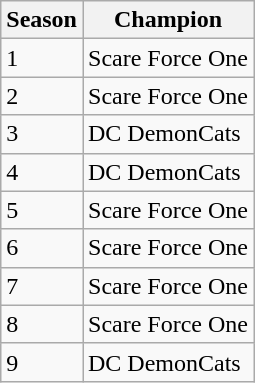<table class="wikitable sortable">
<tr>
<th>Season</th>
<th>Champion</th>
</tr>
<tr>
<td>1</td>
<td>Scare Force One</td>
</tr>
<tr>
<td>2</td>
<td>Scare Force One</td>
</tr>
<tr>
<td>3</td>
<td>DC DemonCats</td>
</tr>
<tr>
<td>4</td>
<td>DC DemonCats</td>
</tr>
<tr>
<td>5</td>
<td>Scare Force One</td>
</tr>
<tr>
<td>6</td>
<td>Scare Force One</td>
</tr>
<tr>
<td>7</td>
<td>Scare Force One</td>
</tr>
<tr>
<td>8</td>
<td>Scare Force One</td>
</tr>
<tr>
<td>9</td>
<td>DC DemonCats</td>
</tr>
</table>
